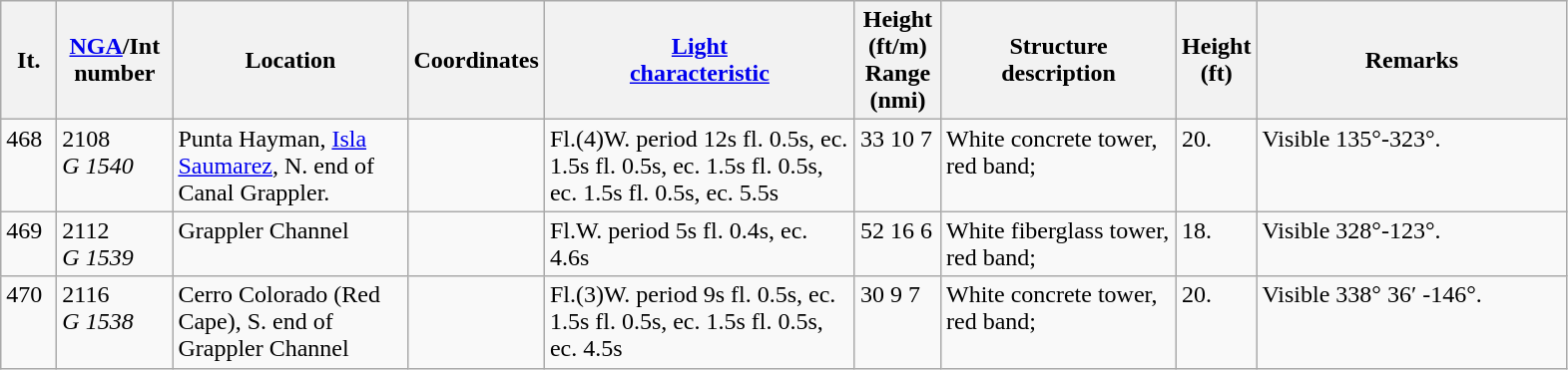<table class="wikitable">
<tr>
<th width="30">It.</th>
<th width="70"><a href='#'>NGA</a>/Int<br>number</th>
<th width="150">Location</th>
<th width="80">Coordinates</th>
<th width="200"><a href='#'>Light<br>characteristic</a></th>
<th width="50">Height (ft/m)<br>Range (nmi)</th>
<th width="150">Structure<br>description</th>
<th width="30">Height (ft)</th>
<th width="200">Remarks</th>
</tr>
<tr valign="top">
<td>468</td>
<td>2108<br><em>G 1540</em></td>
<td>Punta Hayman, <a href='#'>Isla  Saumarez</a>, N. end of Canal  Grappler.</td>
<td></td>
<td>Fl.(4)W. period 12s fl. 0.5s, ec. 1.5s fl. 0.5s, ec. 1.5s fl. 0.5s, ec. 1.5s fl. 0.5s, ec. 5.5s</td>
<td>33 10 7</td>
<td>White concrete tower, red band;</td>
<td>20.</td>
<td>Visible 135°-323°.</td>
</tr>
<tr valign="top">
<td>469</td>
<td>2112<br><em>G 1539</em></td>
<td>Grappler Channel</td>
<td></td>
<td>Fl.W. period 5s fl. 0.4s, ec. 4.6s</td>
<td>52 16 6</td>
<td>White fiberglass tower, red band;</td>
<td>18.</td>
<td>Visible 328°-123°.</td>
</tr>
<tr valign="top">
<td>470</td>
<td>2116<br><em>G 1538</em></td>
<td>Cerro Colorado (Red Cape),  S. end of Grappler Channel</td>
<td></td>
<td>Fl.(3)W. period 9s fl. 0.5s, ec. 1.5s fl. 0.5s, ec. 1.5s fl. 0.5s, ec. 4.5s</td>
<td>30 9 7</td>
<td>White concrete tower, red band;</td>
<td>20.</td>
<td>Visible 338° 36′ -146°.</td>
</tr>
</table>
